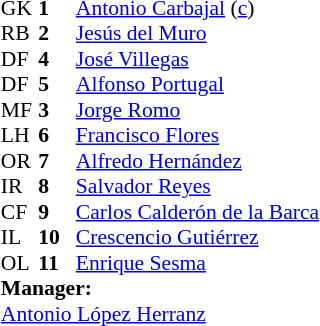<table cellspacing="0" cellpadding="0" style="font-size:90%; margin:0.2em auto;">
<tr>
<th width="25"></th>
<th width="25"></th>
</tr>
<tr>
<td>GK</td>
<td><strong>1</strong></td>
<td><a href='#'>Antonio Carbajal</a> (<a href='#'>c</a>)</td>
</tr>
<tr>
<td>RB</td>
<td><strong>2</strong></td>
<td><a href='#'>Jesús del Muro</a></td>
</tr>
<tr>
<td>DF</td>
<td><strong>4</strong></td>
<td><a href='#'>José Villegas</a></td>
</tr>
<tr>
<td>DF</td>
<td><strong>5</strong></td>
<td><a href='#'>Alfonso Portugal</a></td>
</tr>
<tr>
<td>MF</td>
<td><strong>3</strong></td>
<td><a href='#'>Jorge Romo</a></td>
</tr>
<tr>
<td>LH</td>
<td><strong>6</strong></td>
<td><a href='#'>Francisco Flores</a></td>
</tr>
<tr>
<td>OR</td>
<td><strong>7</strong></td>
<td><a href='#'>Alfredo Hernández</a></td>
</tr>
<tr>
<td>IR</td>
<td><strong>8</strong></td>
<td><a href='#'>Salvador Reyes</a></td>
</tr>
<tr>
<td>CF</td>
<td><strong>9</strong></td>
<td><a href='#'>Carlos Calderón de la Barca</a></td>
</tr>
<tr>
<td>IL</td>
<td><strong>10</strong></td>
<td><a href='#'>Crescencio Gutiérrez</a></td>
</tr>
<tr>
<td>OL</td>
<td><strong>11</strong></td>
<td><a href='#'>Enrique Sesma</a></td>
</tr>
<tr>
<td colspan=3><strong>Manager:</strong></td>
</tr>
<tr>
<td colspan=4> <a href='#'>Antonio López Herranz</a></td>
</tr>
</table>
